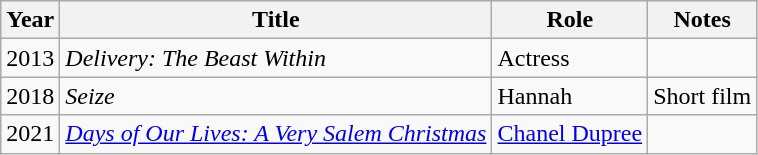<table class="wikitable">
<tr>
<th>Year</th>
<th>Title</th>
<th>Role</th>
<th>Notes</th>
</tr>
<tr>
<td>2013</td>
<td><em>Delivery: The Beast Within</em></td>
<td>Actress</td>
<td></td>
</tr>
<tr>
<td>2018</td>
<td><em>Seize</em></td>
<td>Hannah</td>
<td>Short film</td>
</tr>
<tr>
<td>2021</td>
<td><em><a href='#'>Days of Our Lives: A Very Salem Christmas</a></em></td>
<td><a href='#'>Chanel Dupree</a></td>
<td></td>
</tr>
</table>
